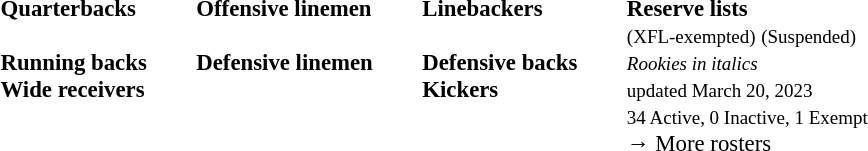<table class="toccolours" style="text-align: left;">
<tr>
<td style="font-size: 95%;vertical-align:top;"><strong>Quarterbacks</strong><br><br><strong>Running backs</strong>


<br><strong>Wide receivers</strong>






</td>
<td style="width: 25px;"></td>
<td style="font-size: 95%;vertical-align:top;"><strong>Offensive linemen</strong><br>



<br><strong>Defensive linemen</strong>







</td>
<td style="width: 25px;"></td>
<td style="font-size: 95%;vertical-align:top;"><strong>Linebackers</strong><br><br><strong>Defensive backs</strong>









<br><strong>Kickers</strong></td>
<td style="width: 25px;"></td>
<td style="font-size: 95%;vertical-align:top;"><strong>Reserve lists</strong><br> <small>(XFL-exempted)</small>
 <small>(Suspended)</small><br><small><em>Rookies in italics</em></small><br>
<small> updated March 20, 2023</small><br>
<small>34 Active, 0 Inactive, 1 Exempt</small><br>→ More rosters</td>
</tr>
</table>
